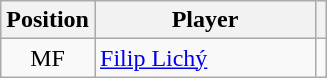<table class="wikitable">
<tr>
<th style="width:50px;">Position</th>
<th style="width:140px;">Player</th>
<th></th>
</tr>
<tr>
<td style="text-align:center;">MF</td>
<td> <a href='#'>Filip Lichý</a></td>
<td></td>
</tr>
</table>
